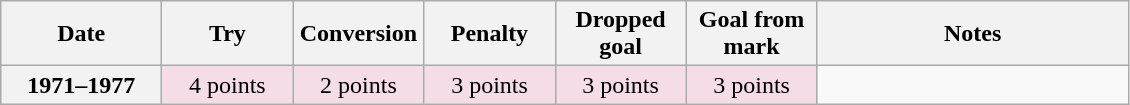<table class="wikitable">
<tr>
<th scope="col" width="100px">Date</th>
<th scope="col" width="80px">Try</th>
<th scope="col" width="80px">Conversion</th>
<th scope="col" width="80px">Penalty</th>
<th scope="col" width="80px">Dropped goal</th>
<th scope="col" width="80px">Goal from mark</th>
<th scope="col" width="200px">Notes<br></th>
</tr>
<tr style="text-align:center; background:#F4DDE7;">
<th>1971–1977</th>
<td>4 points</td>
<td>2 points</td>
<td>3 points</td>
<td>3 points</td>
<td>3 points<br></td>
</tr>
</table>
